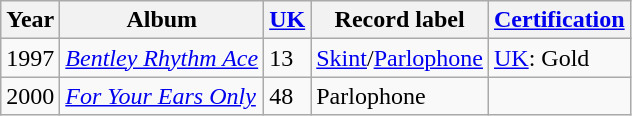<table class="wikitable">
<tr>
<th>Year</th>
<th>Album</th>
<th><a href='#'>UK</a></th>
<th>Record label</th>
<th><a href='#'>Certification</a></th>
</tr>
<tr>
<td>1997</td>
<td><em><a href='#'>Bentley Rhythm Ace</a></em></td>
<td>13</td>
<td><a href='#'>Skint</a>/<a href='#'>Parlophone</a></td>
<td><a href='#'>UK</a>: Gold</td>
</tr>
<tr>
<td>2000</td>
<td><em><a href='#'>For Your Ears Only</a></em></td>
<td>48</td>
<td>Parlophone</td>
<td></td>
</tr>
</table>
